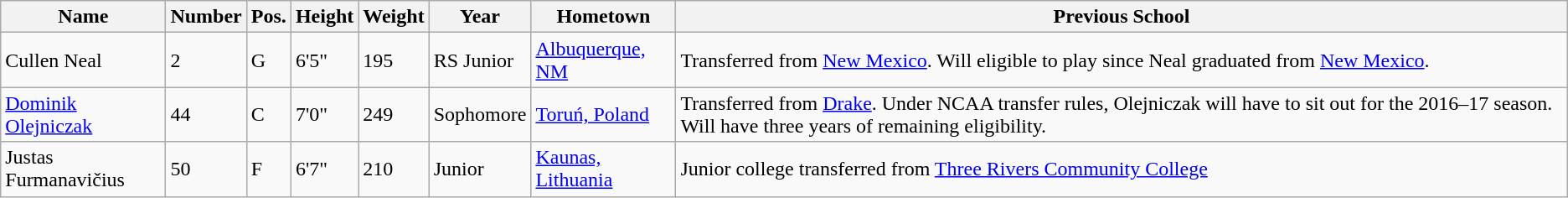<table class="wikitable sortable" border="1">
<tr>
<th>Name</th>
<th>Number</th>
<th>Pos.</th>
<th>Height</th>
<th>Weight</th>
<th>Year</th>
<th>Hometown</th>
<th class="unsortable">Previous School</th>
</tr>
<tr>
<td>Cullen Neal</td>
<td>2</td>
<td>G</td>
<td>6'5"</td>
<td>195</td>
<td>RS Junior</td>
<td><a href='#'>Albuquerque, NM</a></td>
<td>Transferred from <a href='#'>New Mexico</a>. Will eligible to play since Neal graduated from <a href='#'>New Mexico</a>.</td>
</tr>
<tr>
<td><a href='#'>Dominik Olejniczak</a></td>
<td>44</td>
<td>C</td>
<td>7'0"</td>
<td>249</td>
<td>Sophomore</td>
<td><a href='#'>Toruń, Poland</a></td>
<td>Transferred from <a href='#'>Drake</a>. Under NCAA transfer rules, Olejniczak will have to sit out for the 2016–17 season. Will have three years of remaining eligibility.</td>
</tr>
<tr>
<td>Justas Furmanavičius</td>
<td>50</td>
<td>F</td>
<td>6'7"</td>
<td>210</td>
<td>Junior</td>
<td><a href='#'>Kaunas, Lithuania</a></td>
<td>Junior college transferred from <a href='#'>Three Rivers Community College</a></td>
</tr>
</table>
